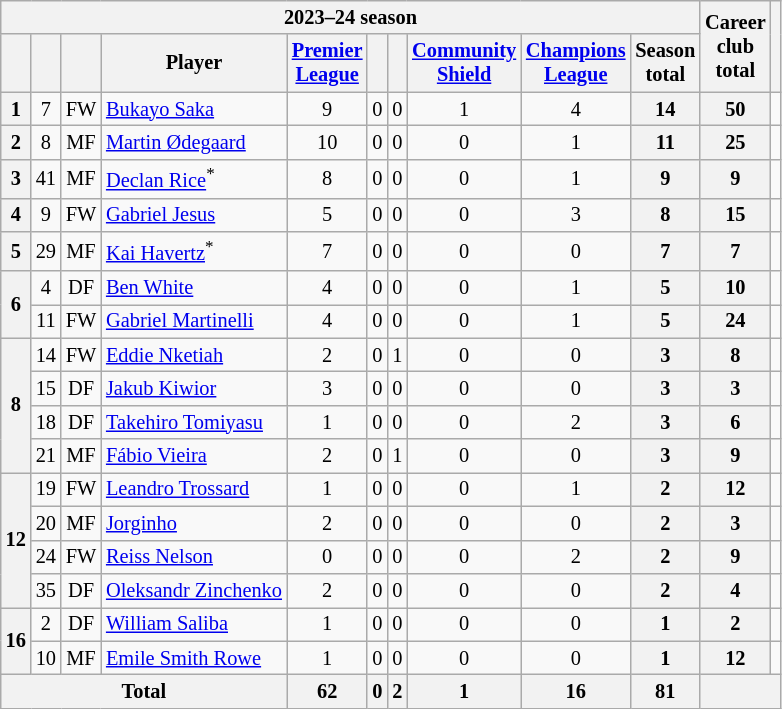<table class="wikitable sortable" style="text-align:center; font-size:85%;">
<tr>
<th colspan="10">2023–24 season</th>
<th rowspan="2">Career<br>club<br>total</th>
<th rowspan="2" class="unsortable"></th>
</tr>
<tr>
<th></th>
<th></th>
<th></th>
<th>Player</th>
<th><a href='#'>Premier<br>League</a></th>
<th></th>
<th></th>
<th><a href='#'>Community<br>Shield</a></th>
<th><a href='#'>Champions<br>League</a></th>
<th>Season<br>total</th>
</tr>
<tr>
<th>1</th>
<td>7</td>
<td>FW</td>
<td style="text-align:left;" data-sort-value="Saka"> <a href='#'>Bukayo Saka</a></td>
<td>9</td>
<td>0</td>
<td>0</td>
<td>1</td>
<td>4</td>
<th>14</th>
<th>50</th>
<td></td>
</tr>
<tr>
<th>2</th>
<td>8</td>
<td>MF</td>
<td style="text-align:left;" data-sort-value="Odeg"> <a href='#'>Martin Ødegaard</a></td>
<td>10</td>
<td>0</td>
<td>0</td>
<td>0</td>
<td>1</td>
<th>11</th>
<th>25</th>
<td></td>
</tr>
<tr>
<th>3</th>
<td>41</td>
<td>MF</td>
<td style="text-align:left;" data-sort-value="Rice"> <a href='#'>Declan Rice</a><sup>*</sup></td>
<td>8</td>
<td>0</td>
<td>0</td>
<td>0</td>
<td>1</td>
<th>9</th>
<th>9</th>
<td></td>
</tr>
<tr>
<th>4</th>
<td>9</td>
<td>FW</td>
<td style="text-align:left;" data-sort-value="Jesu"> <a href='#'>Gabriel Jesus</a></td>
<td>5</td>
<td>0</td>
<td>0</td>
<td>0</td>
<td>3</td>
<th>8</th>
<th>15</th>
<td></td>
</tr>
<tr>
<th>5</th>
<td>29</td>
<td>MF</td>
<td style="text-align:left;" data-sort-value="Have"> <a href='#'>Kai Havertz</a><sup>*</sup></td>
<td>7</td>
<td>0</td>
<td>0</td>
<td>0</td>
<td>0</td>
<th>7</th>
<th>7</th>
<td></td>
</tr>
<tr>
<th rowspan="2">6</th>
<td>4</td>
<td>DF</td>
<td style="text-align:left;" data-sort-value="Whit"> <a href='#'>Ben White</a></td>
<td>4</td>
<td>0</td>
<td>0</td>
<td>0</td>
<td>1</td>
<th>5</th>
<th>10</th>
<td></td>
</tr>
<tr>
<td>11</td>
<td>FW</td>
<td style="text-align:left;" data-sort-value="Mart"> <a href='#'>Gabriel Martinelli</a></td>
<td>4</td>
<td>0</td>
<td>0</td>
<td>0</td>
<td>1</td>
<th>5</th>
<th>24</th>
<td></td>
</tr>
<tr>
<th rowspan="4">8</th>
<td>14</td>
<td>FW</td>
<td style="text-align:left;" data-sort-value="Nket"> <a href='#'>Eddie Nketiah</a></td>
<td>2</td>
<td>0</td>
<td>1</td>
<td>0</td>
<td>0</td>
<th>3</th>
<th>8</th>
<td></td>
</tr>
<tr>
<td>15</td>
<td>DF</td>
<td style="text-align:left;" data-sort-value="Kiwi"> <a href='#'>Jakub Kiwior</a></td>
<td>3</td>
<td>0</td>
<td>0</td>
<td>0</td>
<td>0</td>
<th>3</th>
<th>3</th>
<td></td>
</tr>
<tr>
<td>18</td>
<td>DF</td>
<td style="text-align:left;" data-sort-value="Tomi"> <a href='#'>Takehiro Tomiyasu</a></td>
<td>1</td>
<td>0</td>
<td>0</td>
<td>0</td>
<td>2</td>
<th>3</th>
<th>6</th>
<td></td>
</tr>
<tr>
<td>21</td>
<td>MF</td>
<td style="text-align:left;" data-sort-value="Viei"> <a href='#'>Fábio Vieira</a></td>
<td>2</td>
<td>0</td>
<td>1</td>
<td>0</td>
<td>0</td>
<th>3</th>
<th>9</th>
<td></td>
</tr>
<tr>
<th rowspan="4">12</th>
<td>19</td>
<td>FW</td>
<td style="text-align:left;" data-sort-value="Tros"> <a href='#'>Leandro Trossard</a></td>
<td>1</td>
<td>0</td>
<td>0</td>
<td>0</td>
<td>1</td>
<th>2</th>
<th>12</th>
<td></td>
</tr>
<tr>
<td>20</td>
<td>MF</td>
<td style="text-align:left;" data-sort-value="Jorg"> <a href='#'>Jorginho</a></td>
<td>2</td>
<td>0</td>
<td>0</td>
<td>0</td>
<td>0</td>
<th>2</th>
<th>3</th>
<td></td>
</tr>
<tr>
<td>24</td>
<td>FW</td>
<td style="text-align:left;" data-sort-value="Nels"> <a href='#'>Reiss Nelson</a></td>
<td>0</td>
<td>0</td>
<td>0</td>
<td>0</td>
<td>2</td>
<th>2</th>
<th>9</th>
<td></td>
</tr>
<tr>
<td>35</td>
<td>DF</td>
<td style="text-align:left;" data-sort-value="Zinc"> <a href='#'>Oleksandr Zinchenko</a></td>
<td>2</td>
<td>0</td>
<td>0</td>
<td>0</td>
<td>0</td>
<th>2</th>
<th>4</th>
<td></td>
</tr>
<tr>
<th rowspan="2">16</th>
<td>2</td>
<td>DF</td>
<td style="text-align:left;" data-sort-value="Sali"> <a href='#'>William Saliba</a></td>
<td>1</td>
<td>0</td>
<td>0</td>
<td>0</td>
<td>0</td>
<th>1</th>
<th>2</th>
<td></td>
</tr>
<tr>
<td>10</td>
<td>MF</td>
<td style="text-align:left;" data-sort-value="Smit"> <a href='#'>Emile Smith Rowe</a></td>
<td>1</td>
<td>0</td>
<td>0</td>
<td>0</td>
<td>0</td>
<th>1</th>
<th>12</th>
<td></td>
</tr>
<tr>
<th colspan="4">Total</th>
<th>62</th>
<th>0</th>
<th>2</th>
<th>1</th>
<th>16</th>
<th>81</th>
<th colspan="2"></th>
</tr>
</table>
